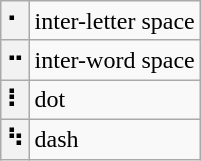<table class="wikitable" style="float:right;">
<tr>
<th>⠂</th>
<td>inter-letter space</td>
</tr>
<tr>
<th>⠒</th>
<td>inter-word space</td>
</tr>
<tr>
<th>⠇</th>
<td>dot</td>
</tr>
<tr>
<th>⠳</th>
<td>dash</td>
</tr>
</table>
